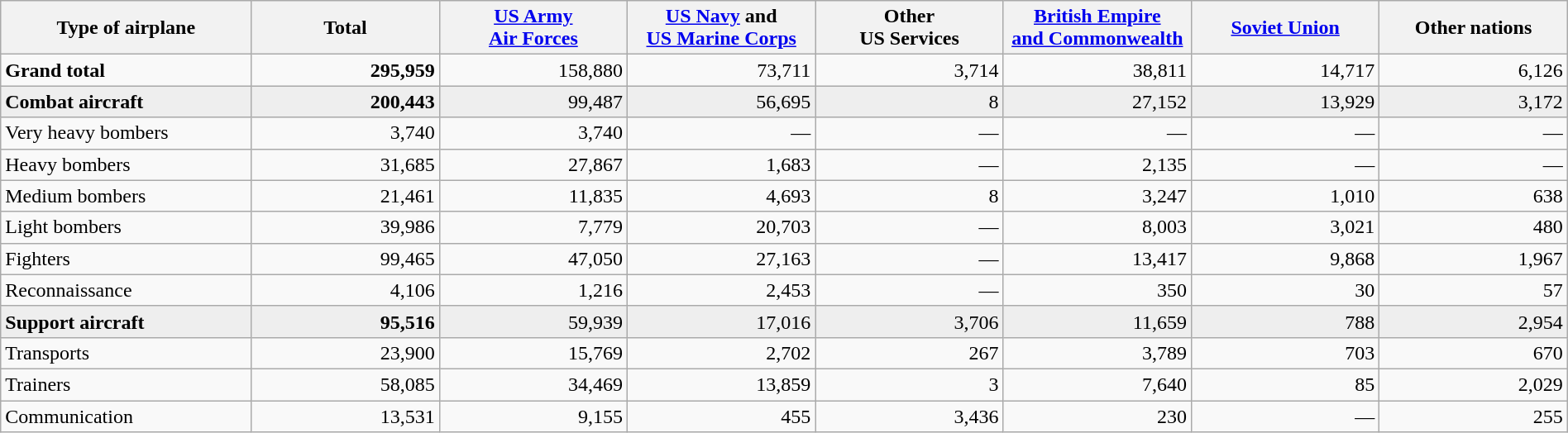<table class="wikitable" width="100%">
<tr>
<th width="16%">Type of airplane</th>
<th width="12%">Total</th>
<th width="12%"><a href='#'>US Army <br>Air Forces</a></th>
<th width="12%"><a href='#'>US Navy</a> and <br><a href='#'>US Marine Corps</a></th>
<th width="12%">Other <br>US Services</th>
<th width="12%"><a href='#'>British Empire <br>and Commonwealth</a></th>
<th width="12%"><a href='#'>Soviet Union</a></th>
<th width="12%">Other nations</th>
</tr>
<tr>
<td><strong>Grand total</strong></td>
<td align=right><strong>295,959</strong></td>
<td align=right>158,880</td>
<td align=right>73,711</td>
<td align=right>3,714</td>
<td align=right>38,811</td>
<td align=right>14,717</td>
<td align=right>6,126</td>
</tr>
<tr style="background: #eeeeee;">
<td><strong>Combat aircraft</strong></td>
<td align=right><strong>200,443</strong></td>
<td align=right>99,487</td>
<td align=right>56,695</td>
<td align=right>8</td>
<td align=right>27,152</td>
<td align=right>13,929</td>
<td align=right>3,172</td>
</tr>
<tr>
<td>Very heavy bombers</td>
<td align=right>3,740</td>
<td align=right>3,740</td>
<td align=right>—</td>
<td align=right>—</td>
<td align=right>—</td>
<td align=right>—</td>
<td align=right>—</td>
</tr>
<tr>
<td>Heavy bombers</td>
<td align=right>31,685</td>
<td align=right>27,867</td>
<td align=right>1,683</td>
<td align=right>—</td>
<td align=right>2,135</td>
<td align=right>—</td>
<td align=right>—</td>
</tr>
<tr>
<td>Medium bombers</td>
<td align=right>21,461</td>
<td align=right>11,835</td>
<td align=right>4,693</td>
<td align=right>8</td>
<td align=right>3,247</td>
<td align=right>1,010</td>
<td align=right>638</td>
</tr>
<tr>
<td>Light bombers</td>
<td align=right>39,986</td>
<td align=right>7,779</td>
<td align=right>20,703</td>
<td align=right>—</td>
<td align=right>8,003</td>
<td align=right>3,021</td>
<td align=right>480</td>
</tr>
<tr>
<td>Fighters</td>
<td align=right>99,465</td>
<td align=right>47,050</td>
<td align=right>27,163</td>
<td align=right>—</td>
<td align=right>13,417</td>
<td align=right>9,868</td>
<td align=right>1,967</td>
</tr>
<tr>
<td>Reconnaissance</td>
<td align=right>4,106</td>
<td align=right>1,216</td>
<td align=right>2,453</td>
<td align=right>—</td>
<td align=right>350</td>
<td align=right>30</td>
<td align=right>57</td>
</tr>
<tr style="background: #eeeeee;">
<td><strong>Support aircraft</strong></td>
<td align=right><strong>95,516</strong></td>
<td align=right>59,939</td>
<td align=right>17,016</td>
<td align=right>3,706</td>
<td align=right>11,659</td>
<td align=right>788</td>
<td align=right>2,954</td>
</tr>
<tr>
<td>Transports</td>
<td align=right>23,900</td>
<td align=right>15,769</td>
<td align=right>2,702</td>
<td align=right>267</td>
<td align=right>3,789</td>
<td align=right>703</td>
<td align=right>670</td>
</tr>
<tr>
<td>Trainers</td>
<td align=right>58,085</td>
<td align=right>34,469</td>
<td align=right>13,859</td>
<td align=right>3</td>
<td align=right>7,640</td>
<td align=right>85</td>
<td align=right>2,029</td>
</tr>
<tr>
<td>Communication</td>
<td align=right>13,531</td>
<td align=right>9,155</td>
<td align=right>455</td>
<td align=right>3,436</td>
<td align=right>230</td>
<td align=right>—</td>
<td align=right>255</td>
</tr>
</table>
